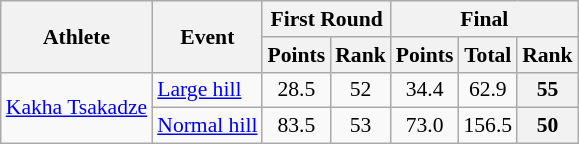<table class="wikitable" style="font-size:90%">
<tr>
<th rowspan="2">Athlete</th>
<th rowspan="2">Event</th>
<th colspan="2">First Round</th>
<th colspan="3">Final</th>
</tr>
<tr>
<th>Points</th>
<th>Rank</th>
<th>Points</th>
<th>Total</th>
<th>Rank</th>
</tr>
<tr>
<td rowspan=2><a href='#'>Kakha Tsakadze</a></td>
<td><a href='#'>Large hill</a></td>
<td align="center">28.5</td>
<td align="center">52</td>
<td align="center">34.4</td>
<td align="center">62.9</td>
<th align="center">55</th>
</tr>
<tr>
<td><a href='#'>Normal hill</a></td>
<td align="center">83.5</td>
<td align="center">53</td>
<td align="center">73.0</td>
<td align="center">156.5</td>
<th align="center">50</th>
</tr>
</table>
